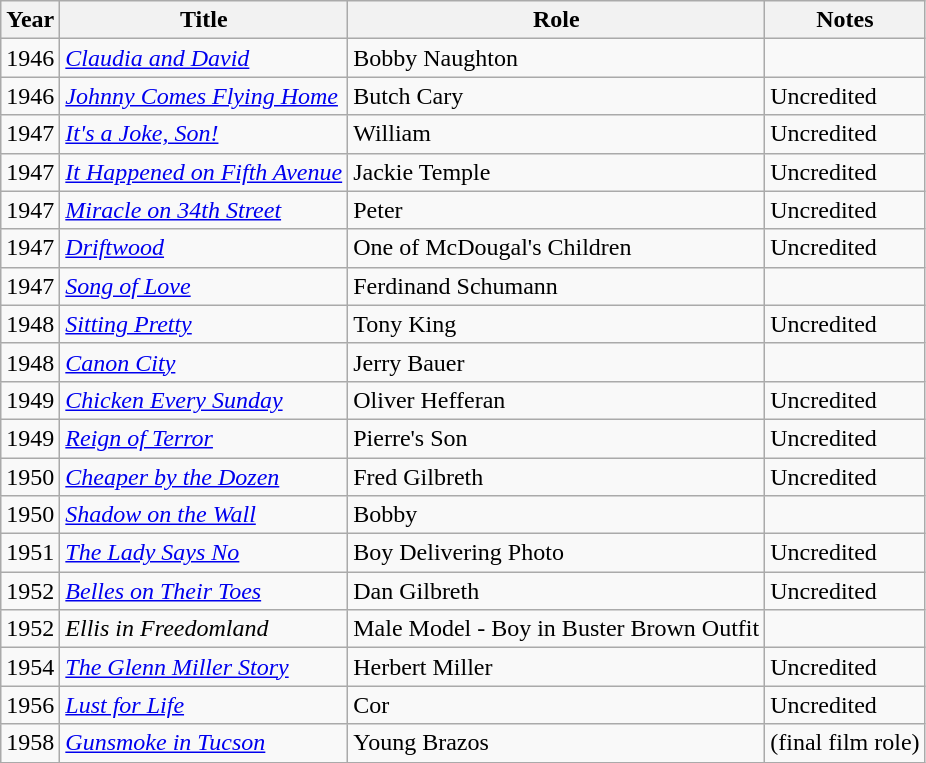<table class="wikitable">
<tr>
<th>Year</th>
<th>Title</th>
<th>Role</th>
<th>Notes</th>
</tr>
<tr>
<td>1946</td>
<td><em><a href='#'>Claudia and David</a></em></td>
<td>Bobby Naughton</td>
<td></td>
</tr>
<tr>
<td>1946</td>
<td><em><a href='#'>Johnny Comes Flying Home</a></em></td>
<td>Butch Cary</td>
<td>Uncredited</td>
</tr>
<tr>
<td>1947</td>
<td><em><a href='#'>It's a Joke, Son!</a></em></td>
<td>William</td>
<td>Uncredited</td>
</tr>
<tr>
<td>1947</td>
<td><em><a href='#'>It Happened on Fifth Avenue</a></em></td>
<td>Jackie Temple</td>
<td>Uncredited</td>
</tr>
<tr>
<td>1947</td>
<td><em><a href='#'>Miracle on 34th Street</a></em></td>
<td>Peter</td>
<td>Uncredited</td>
</tr>
<tr>
<td>1947</td>
<td><em><a href='#'>Driftwood</a></em></td>
<td>One of McDougal's Children</td>
<td>Uncredited</td>
</tr>
<tr>
<td>1947</td>
<td><em><a href='#'>Song of Love</a></em></td>
<td>Ferdinand Schumann</td>
<td></td>
</tr>
<tr>
<td>1948</td>
<td><em><a href='#'>Sitting Pretty</a></em></td>
<td>Tony King</td>
<td>Uncredited</td>
</tr>
<tr>
<td>1948</td>
<td><em><a href='#'>Canon City</a></em></td>
<td>Jerry Bauer</td>
<td></td>
</tr>
<tr>
<td>1949</td>
<td><em><a href='#'>Chicken Every Sunday</a></em></td>
<td>Oliver Hefferan</td>
<td>Uncredited</td>
</tr>
<tr>
<td>1949</td>
<td><em><a href='#'>Reign of Terror</a></em></td>
<td>Pierre's Son</td>
<td>Uncredited</td>
</tr>
<tr>
<td>1950</td>
<td><em><a href='#'>Cheaper by the Dozen</a></em></td>
<td>Fred Gilbreth</td>
<td>Uncredited</td>
</tr>
<tr>
<td>1950</td>
<td><em><a href='#'>Shadow on the Wall</a></em></td>
<td>Bobby</td>
<td></td>
</tr>
<tr>
<td>1951</td>
<td><em><a href='#'>The Lady Says No</a></em></td>
<td>Boy Delivering Photo</td>
<td>Uncredited</td>
</tr>
<tr>
<td>1952</td>
<td><em><a href='#'>Belles on Their Toes</a></em></td>
<td>Dan Gilbreth</td>
<td>Uncredited</td>
</tr>
<tr>
<td>1952</td>
<td><em>Ellis in Freedomland</em></td>
<td>Male Model - Boy in Buster Brown Outfit</td>
<td></td>
</tr>
<tr>
<td>1954</td>
<td><em><a href='#'>The Glenn Miller Story</a></em></td>
<td>Herbert Miller</td>
<td>Uncredited</td>
</tr>
<tr>
<td>1956</td>
<td><em><a href='#'>Lust for Life</a></em></td>
<td>Cor</td>
<td>Uncredited</td>
</tr>
<tr>
<td>1958</td>
<td><em><a href='#'>Gunsmoke in Tucson</a></em></td>
<td>Young Brazos</td>
<td>(final film role)</td>
</tr>
</table>
